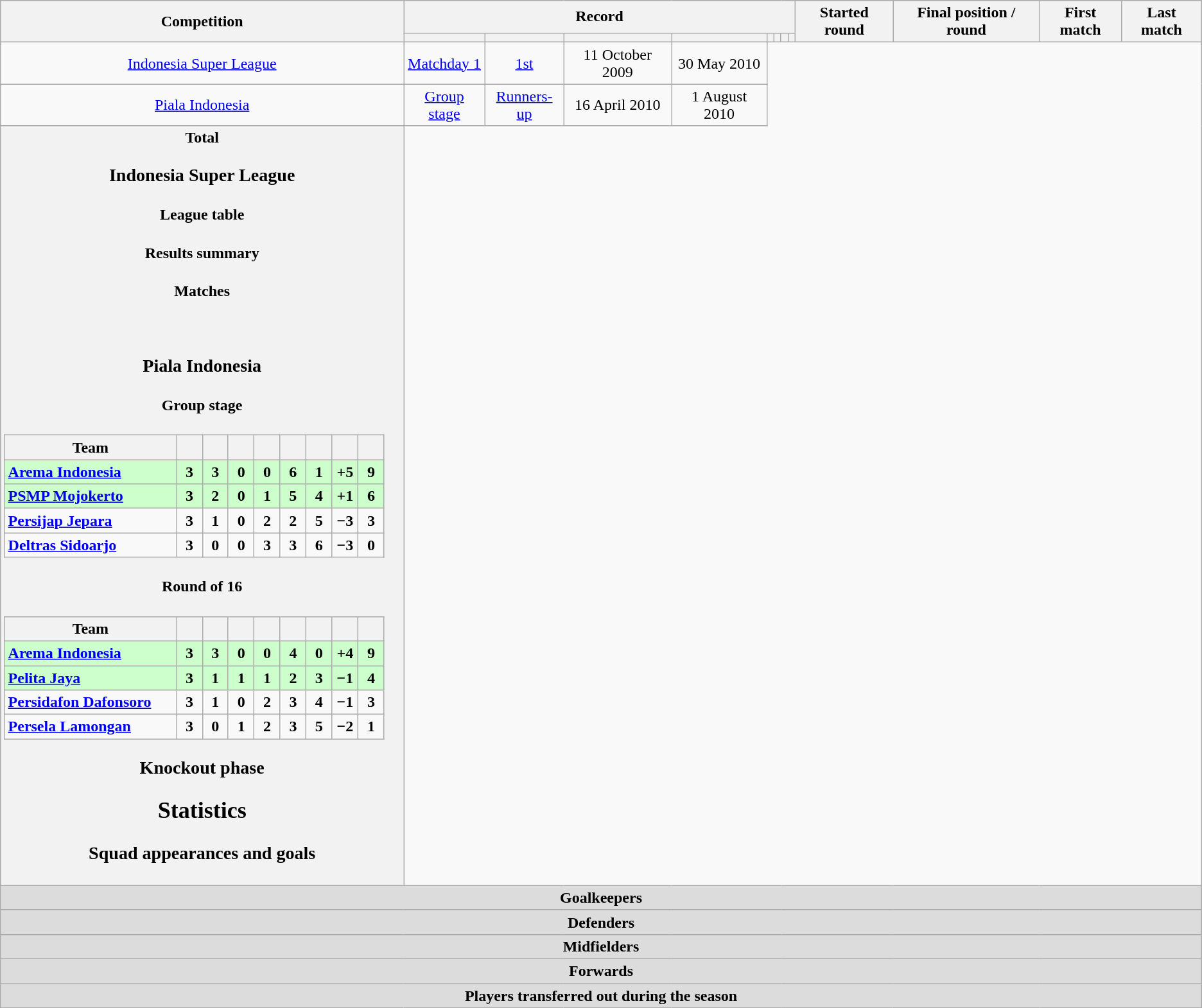<table class="wikitable" style="text-align: center">
<tr>
<th rowspan=2>Competition</th>
<th colspan=8>Record</th>
<th rowspan=2>Started round</th>
<th rowspan=2>Final position / round</th>
<th rowspan=2>First match</th>
<th rowspan=2>Last match</th>
</tr>
<tr>
<th></th>
<th></th>
<th></th>
<th></th>
<th></th>
<th></th>
<th></th>
<th></th>
</tr>
<tr>
<td><a href='#'>Indonesia Super League</a><br></td>
<td><a href='#'>Matchday 1</a></td>
<td><a href='#'>1st</a></td>
<td>11 October 2009</td>
<td>30 May 2010</td>
</tr>
<tr>
<td><a href='#'>Piala Indonesia</a><br></td>
<td><a href='#'>Group stage</a></td>
<td><a href='#'>Runners-up</a></td>
<td>16 April 2010</td>
<td>1 August 2010</td>
</tr>
<tr>
<th>Total<br>
<h3>Indonesia Super League</h3><h4>League table</h4><h4>Results summary</h4>
<h4>Matches</h4>

<br>
































<h3>Piala Indonesia</h3><h4>Group stage</h4><table class="wikitable" style="text-align:center">
<tr>
<th style="width:175px;">Team</th>
<th width="20"></th>
<th width="20"></th>
<th width="20"></th>
<th width="20"></th>
<th width="20"></th>
<th width="20"></th>
<th width="20"></th>
<th width="20"></th>
</tr>
<tr style="background:#cfc;">
<td align=left><strong><a href='#'>Arema Indonesia</a></strong></td>
<td>3</td>
<td>3</td>
<td>0</td>
<td>0</td>
<td>6</td>
<td>1</td>
<td>+5</td>
<td><strong>9</strong></td>
</tr>
<tr style="background:#cfc;">
<td align=left><a href='#'>PSMP Mojokerto</a></td>
<td>3</td>
<td>2</td>
<td>0</td>
<td>1</td>
<td>5</td>
<td>4</td>
<td>+1</td>
<td><strong>6</strong></td>
</tr>
<tr>
<td align=left><a href='#'>Persijap Jepara</a></td>
<td>3</td>
<td>1</td>
<td>0</td>
<td>2</td>
<td>2</td>
<td>5</td>
<td>−3</td>
<td><strong>3</strong></td>
</tr>
<tr>
<td align=left><a href='#'>Deltras Sidoarjo</a></td>
<td>3</td>
<td>0</td>
<td>0</td>
<td>3</td>
<td>3</td>
<td>6</td>
<td>−3</td>
<td><strong>0</strong></td>
</tr>
</table>


<h4>Round of 16</h4><table class="wikitable" style="text-align:center">
<tr>
<th style="width:175px;">Team</th>
<th width="20"></th>
<th width="20"></th>
<th width="20"></th>
<th width="20"></th>
<th width="20"></th>
<th width="20"></th>
<th width="20"></th>
<th width="20"></th>
</tr>
<tr style="background:#cfc;">
<td align=left><strong><a href='#'>Arema Indonesia</a></strong></td>
<td>3</td>
<td>3</td>
<td>0</td>
<td>0</td>
<td>4</td>
<td>0</td>
<td>+4</td>
<td><strong>9</strong></td>
</tr>
<tr style="background:#cfc;">
<td align=left><a href='#'>Pelita Jaya</a></td>
<td>3</td>
<td>1</td>
<td>1</td>
<td>1</td>
<td>2</td>
<td>3</td>
<td>−1</td>
<td><strong>4</strong></td>
</tr>
<tr>
<td align=left><a href='#'>Persidafon Dafonsoro</a></td>
<td>3</td>
<td>1</td>
<td>0</td>
<td>2</td>
<td>3</td>
<td>4</td>
<td>−1</td>
<td><strong>3</strong></td>
</tr>
<tr>
<td align=left><a href='#'>Persela Lamongan</a></td>
<td>3</td>
<td>0</td>
<td>1</td>
<td>2</td>
<td>3</td>
<td>5</td>
<td>−2</td>
<td><strong>1</strong></td>
</tr>
</table>


<h3>Knockout phase</h3>


<h2>Statistics</h2><h3>Squad appearances and goals</h3></th>
</tr>
<tr>
<th colspan=14 style=background:#dcdcdc; text-align:center>Goalkeepers<br>

</th>
</tr>
<tr>
<th colspan=14 style=background:#dcdcdc; text-align:center>Defenders<br>






</th>
</tr>
<tr>
<th colspan=14 style=background:#dcdcdc; text-align:center>Midfielders<br>









</th>
</tr>
<tr>
<th colspan=14 style=background:#dcdcdc; text-align:center>Forwards<br>



</th>
</tr>
<tr>
<th colspan=14 style=background:#dcdcdc; text-align:center>Players transferred out during the season<br>
</th>
</tr>
</table>
